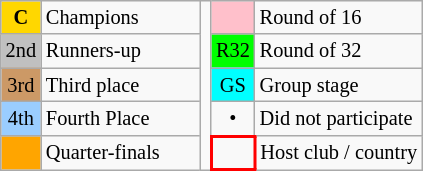<table class=wikitable style="text-align:center;font-size:85%">
<tr>
<td bgcolor=gold><strong>C</strong></td>
<td width=100 align=left>Champions</td>
<td rowspan=5></td>
<td bgcolor=pink></td>
<td align=left>Round of 16</td>
</tr>
<tr>
<td bgcolor=silver>2nd</td>
<td align=left>Runners-up</td>
<td bgcolor=lime>R32</td>
<td align=left>Round of 32</td>
</tr>
<tr>
<td bgcolor=#c96>3rd</td>
<td align=left>Third place</td>
<td bgcolor=cyan>GS</td>
<td align=left>Group stage</td>
</tr>
<tr>
<td bgcolor=#9acdff>4th</td>
<td align=left>Fourth Place</td>
<td>•</td>
<td align=left>Did not participate</td>
</tr>
<tr>
<td bgcolor=orange></td>
<td width=100 align=left>Quarter-finals</td>
<td style="border:2.5px solid red"></td>
<td>Host club / country</td>
</tr>
</table>
